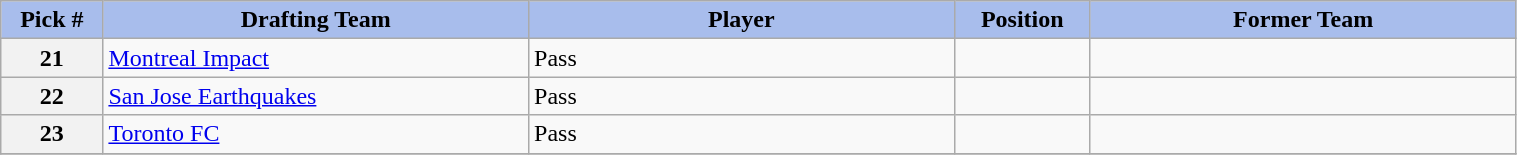<table class="wikitable sortable" style="width: 80%">
<tr>
<th style="background:#A8BDEC;" width=6%>Pick #</th>
<th width=25% style="background:#A8BDEC;">Drafting Team</th>
<th width=25% style="background:#A8BDEC;">Player</th>
<th width=8% style="background:#A8BDEC;">Position</th>
<th width=25% style="background:#A8BDEC;">Former Team</th>
</tr>
<tr>
<th>21</th>
<td><a href='#'>Montreal Impact</a></td>
<td>Pass</td>
<td></td>
<td></td>
</tr>
<tr>
<th>22</th>
<td><a href='#'>San Jose Earthquakes</a></td>
<td>Pass</td>
<td></td>
<td></td>
</tr>
<tr>
<th>23</th>
<td><a href='#'>Toronto FC</a></td>
<td>Pass</td>
<td></td>
<td></td>
</tr>
<tr>
</tr>
</table>
